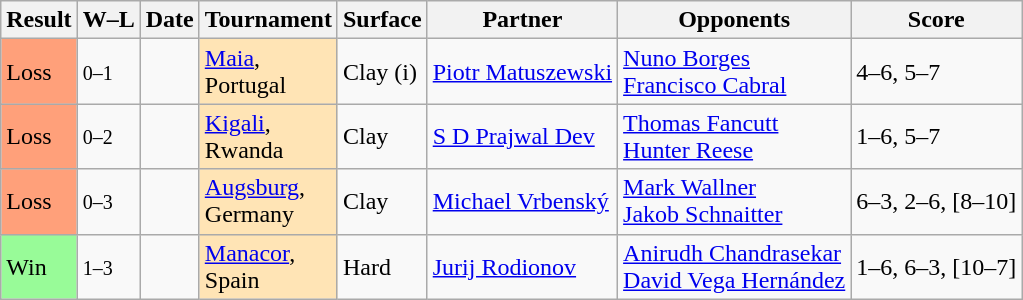<table class="sortable wikitable nowrap">
<tr>
<th>Result</th>
<th class=unsortable>W–L</th>
<th>Date</th>
<th>Tournament</th>
<th>Surface</th>
<th>Partner</th>
<th>Opponents</th>
<th class=unsortable>Score</th>
</tr>
<tr>
<td bgcolor=ffa07a>Loss</td>
<td><small>0–1</small></td>
<td><a href='#'></a></td>
<td bgcolor=ffe4b5><a href='#'>Maia</a>, <br> Portugal</td>
<td>Clay (i)</td>
<td> <a href='#'>Piotr Matuszewski</a></td>
<td> <a href='#'>Nuno Borges</a><br> <a href='#'>Francisco Cabral</a></td>
<td>4–6, 5–7</td>
</tr>
<tr>
<td bgcolor=ffa07a>Loss</td>
<td><small>0–2</small></td>
<td><a href='#'></a></td>
<td bgcolor=ffe4b5><a href='#'>Kigali</a>, <br> Rwanda</td>
<td>Clay</td>
<td> <a href='#'>S D Prajwal Dev</a></td>
<td> <a href='#'>Thomas Fancutt</a><br> <a href='#'>Hunter Reese</a></td>
<td>1–6, 5–7</td>
</tr>
<tr>
<td bgcolor=ffa07a>Loss</td>
<td><small>0–3</small></td>
<td><a href='#'></a></td>
<td bgcolor=ffe4b5><a href='#'>Augsburg</a>, <br> Germany</td>
<td>Clay</td>
<td> <a href='#'>Michael Vrbenský</a></td>
<td> <a href='#'>Mark Wallner</a><br> <a href='#'>Jakob Schnaitter</a></td>
<td>6–3, 2–6, [8–10]</td>
</tr>
<tr>
<td bgcolor=98FB98>Win</td>
<td><small>1–3</small></td>
<td><a href='#'></a></td>
<td style=background:moccasin><a href='#'>Manacor</a>, <br> Spain</td>
<td>Hard</td>
<td> <a href='#'>Jurij Rodionov</a></td>
<td> <a href='#'>Anirudh Chandrasekar</a><br> <a href='#'>David Vega Hernández</a></td>
<td>1–6, 6–3, [10–7]</td>
</tr>
</table>
